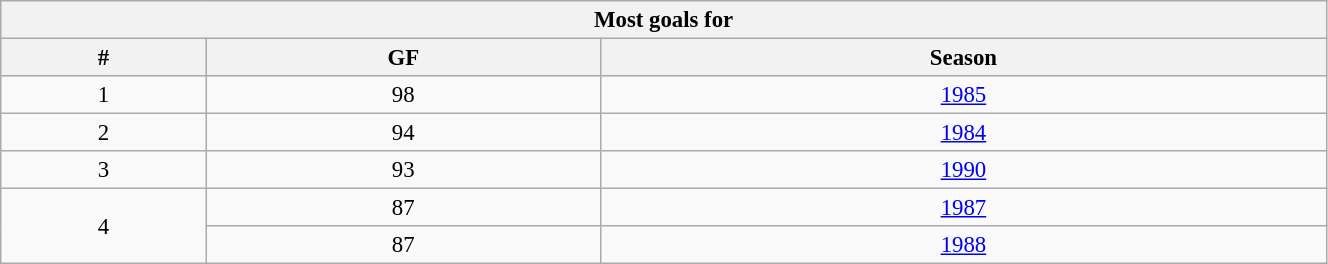<table class="wikitable" style="text-align: center; font-size: 95%" width="70%">
<tr>
<th colspan="3">Most goals for</th>
</tr>
<tr>
<th>#</th>
<th>GF</th>
<th>Season</th>
</tr>
<tr>
<td>1</td>
<td>98</td>
<td><a href='#'>1985</a></td>
</tr>
<tr>
<td>2</td>
<td>94</td>
<td><a href='#'>1984</a></td>
</tr>
<tr>
<td>3</td>
<td>93</td>
<td><a href='#'>1990</a></td>
</tr>
<tr>
<td rowspan="2">4</td>
<td>87</td>
<td><a href='#'>1987</a></td>
</tr>
<tr>
<td>87</td>
<td><a href='#'>1988</a></td>
</tr>
</table>
